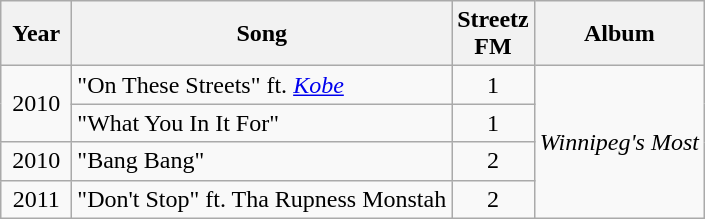<table class="wikitable">
<tr>
<th width="40">Year</th>
<th>Song</th>
<th width="40">Streetz FM</th>
<th>Album</th>
</tr>
<tr>
<td style="text-align:center;" rowspan="2">2010</td>
<td>"On These Streets" ft. <em><a href='#'>Kobe</a></em></td>
<td style="text-align:center;">1</td>
<td rowspan="4"><em>Winnipeg's Most</em></td>
</tr>
<tr>
<td>"What You In It For"</td>
<td style="text-align:center;">1</td>
</tr>
<tr>
<td style="text-align:center;">2010</td>
<td>"Bang Bang"</td>
<td style="text-align:center;">2</td>
</tr>
<tr>
<td style="text-align:center;">2011</td>
<td>"Don't Stop" ft. Tha Rupness Monstah</td>
<td style="text-align:center;">2</td>
</tr>
</table>
